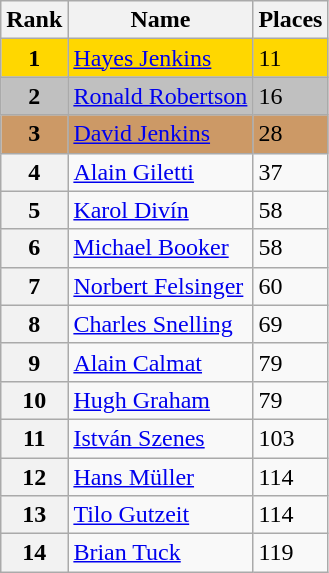<table class="wikitable">
<tr>
<th>Rank</th>
<th>Name</th>
<th>Places</th>
</tr>
<tr bgcolor=gold>
<td align=center><strong>1</strong></td>
<td> <a href='#'>Hayes Jenkins</a></td>
<td>11</td>
</tr>
<tr bgcolor=silver>
<td align=center><strong>2</strong></td>
<td> <a href='#'>Ronald Robertson</a></td>
<td>16</td>
</tr>
<tr bgcolor=cc9966>
<td align=center><strong>3</strong></td>
<td> <a href='#'>David Jenkins</a></td>
<td>28</td>
</tr>
<tr>
<th>4</th>
<td> <a href='#'>Alain Giletti</a></td>
<td>37</td>
</tr>
<tr>
<th>5</th>
<td> <a href='#'>Karol Divín</a></td>
<td>58</td>
</tr>
<tr>
<th>6</th>
<td> <a href='#'>Michael Booker</a></td>
<td>58</td>
</tr>
<tr>
<th>7</th>
<td> <a href='#'>Norbert Felsinger</a></td>
<td>60</td>
</tr>
<tr>
<th>8</th>
<td> <a href='#'>Charles Snelling</a></td>
<td>69</td>
</tr>
<tr>
<th>9</th>
<td> <a href='#'>Alain Calmat</a></td>
<td>79</td>
</tr>
<tr>
<th>10</th>
<td> <a href='#'>Hugh Graham</a></td>
<td>79</td>
</tr>
<tr>
<th>11</th>
<td> <a href='#'>István Szenes</a></td>
<td>103</td>
</tr>
<tr>
<th>12</th>
<td> <a href='#'>Hans Müller</a></td>
<td>114</td>
</tr>
<tr>
<th>13</th>
<td> <a href='#'>Tilo Gutzeit</a></td>
<td>114</td>
</tr>
<tr>
<th>14</th>
<td> <a href='#'>Brian Tuck</a></td>
<td>119</td>
</tr>
</table>
